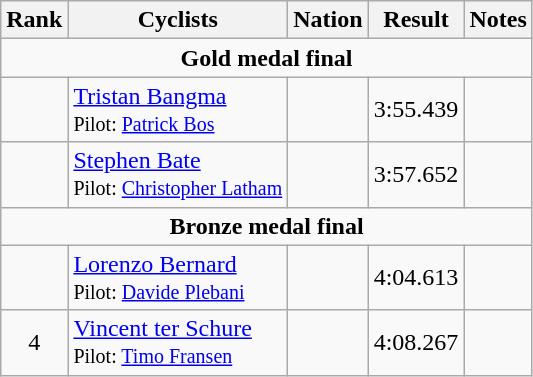<table class="wikitable" style="text-align:center;">
<tr>
<th>Rank</th>
<th>Cyclists</th>
<th>Nation</th>
<th>Result</th>
<th>Notes</th>
</tr>
<tr>
<td colspan=5><strong>Gold medal final</strong></td>
</tr>
<tr>
<td></td>
<td align=left><a href='#'>Tristan Bangma</a><br><small>Pilot: <a href='#'>Patrick Bos</a></small></td>
<td align=left></td>
<td>3:55.439</td>
<td></td>
</tr>
<tr>
<td></td>
<td align=left><a href='#'>Stephen Bate</a><br><small>Pilot: <a href='#'>Christopher Latham</a></small></td>
<td align=left></td>
<td>3:57.652</td>
<td></td>
</tr>
<tr>
<td colspan=5><strong>Bronze medal final</strong></td>
</tr>
<tr>
<td></td>
<td align=left><a href='#'>Lorenzo Bernard</a><br><small>Pilot: <a href='#'>Davide Plebani</a></small></td>
<td align=left></td>
<td>4:04.613</td>
<td></td>
</tr>
<tr>
<td>4</td>
<td align=left><a href='#'>Vincent ter Schure</a><br><small>Pilot: <a href='#'>Timo Fransen</a></small></td>
<td align=left></td>
<td>4:08.267</td>
<td></td>
</tr>
</table>
